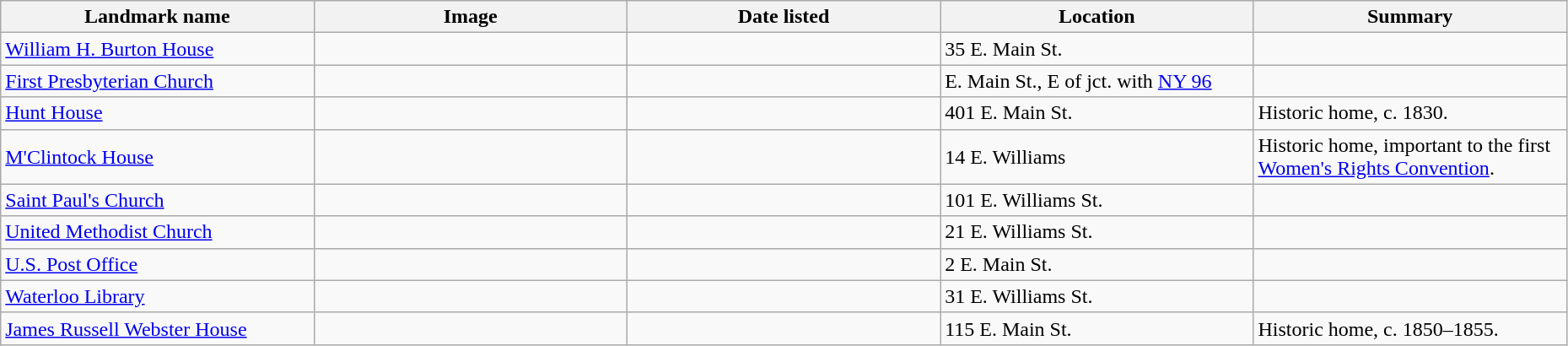<table class="wikitable sortable" style="width:98%">
<tr>
<th width = 15% ><strong>Landmark name</strong></th>
<th width = 15% class="unsortable" ><strong>Image</strong></th>
<th width = 15% ><strong>Date listed</strong></th>
<th width = 15% ><strong>Location</strong></th>
<th width = 15% ><strong>Summary</strong></th>
</tr>
<tr>
<td><a href='#'>William H. Burton House</a></td>
<td></td>
<td></td>
<td>35 E. Main St.<br><small></small></td>
<td></td>
</tr>
<tr>
<td><a href='#'>First Presbyterian Church</a></td>
<td></td>
<td></td>
<td>E. Main St., E of jct. with <a href='#'>NY 96</a><br><small></small></td>
<td></td>
</tr>
<tr>
<td><a href='#'>Hunt House</a></td>
<td></td>
<td></td>
<td>401 E. Main St.<br><small></small></td>
<td>Historic home, c. 1830.</td>
</tr>
<tr>
<td><a href='#'>M'Clintock House</a></td>
<td></td>
<td></td>
<td>14 E. Williams<br><small></small></td>
<td>Historic home, important to the first <a href='#'>Women's Rights Convention</a>.</td>
</tr>
<tr>
<td><a href='#'>Saint Paul's Church</a></td>
<td></td>
<td></td>
<td>101 E. Williams St.<br><small></small></td>
<td></td>
</tr>
<tr>
<td><a href='#'>United Methodist Church</a></td>
<td></td>
<td></td>
<td>21 E. Williams St.<br><small></small></td>
<td></td>
</tr>
<tr>
<td><a href='#'>U.S. Post Office</a></td>
<td></td>
<td></td>
<td>2 E. Main St.<br><small></small></td>
<td></td>
</tr>
<tr>
<td><a href='#'>Waterloo Library</a></td>
<td></td>
<td></td>
<td>31 E. Williams St.<br><small></small></td>
<td></td>
</tr>
<tr>
<td><a href='#'>James Russell Webster House</a></td>
<td></td>
<td></td>
<td>115 E. Main St.<br><small></small></td>
<td>Historic home, c. 1850–1855.</td>
</tr>
</table>
